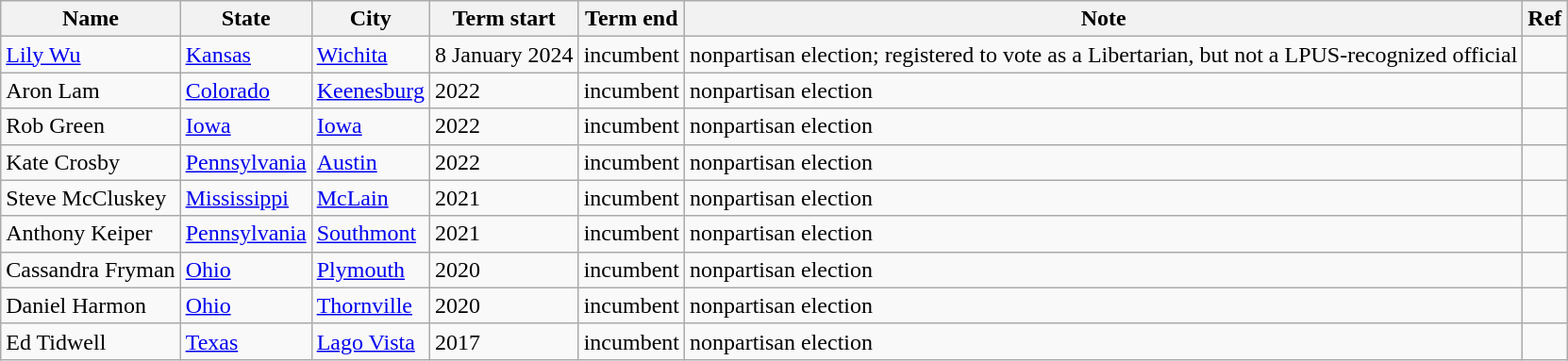<table class="wikitable">
<tr>
<th>Name</th>
<th>State</th>
<th>City</th>
<th>Term start</th>
<th>Term end</th>
<th>Note</th>
<th>Ref</th>
</tr>
<tr>
<td><a href='#'>Lily Wu</a></td>
<td><a href='#'>Kansas</a></td>
<td><a href='#'>Wichita</a></td>
<td>8 January 2024</td>
<td>incumbent</td>
<td>nonpartisan election; registered to vote as a Libertarian, but not a LPUS-recognized official</td>
<td></td>
</tr>
<tr>
<td>Aron Lam</td>
<td><a href='#'>Colorado</a></td>
<td><a href='#'>Keenesburg</a></td>
<td>2022</td>
<td>incumbent</td>
<td>nonpartisan election</td>
<td></td>
</tr>
<tr>
<td>Rob Green</td>
<td><a href='#'>Iowa</a></td>
<td><a href='#'>Iowa</a></td>
<td>2022</td>
<td>incumbent</td>
<td>nonpartisan election</td>
<td></td>
</tr>
<tr>
<td>Kate Crosby</td>
<td><a href='#'>Pennsylvania</a></td>
<td><a href='#'>Austin</a></td>
<td>2022</td>
<td>incumbent</td>
<td>nonpartisan election</td>
<td></td>
</tr>
<tr>
<td>Steve McCluskey</td>
<td><a href='#'>Mississippi</a></td>
<td><a href='#'>McLain</a></td>
<td>2021</td>
<td>incumbent</td>
<td>nonpartisan election</td>
<td></td>
</tr>
<tr>
<td>Anthony Keiper</td>
<td><a href='#'>Pennsylvania</a></td>
<td><a href='#'>Southmont</a></td>
<td>2021</td>
<td>incumbent</td>
<td>nonpartisan election</td>
<td></td>
</tr>
<tr>
<td>Cassandra Fryman</td>
<td><a href='#'>Ohio</a></td>
<td><a href='#'>Plymouth</a></td>
<td>2020</td>
<td>incumbent</td>
<td>nonpartisan election</td>
<td></td>
</tr>
<tr>
<td>Daniel Harmon</td>
<td><a href='#'>Ohio</a></td>
<td><a href='#'>Thornville</a></td>
<td>2020</td>
<td>incumbent</td>
<td>nonpartisan election</td>
<td></td>
</tr>
<tr>
<td>Ed Tidwell</td>
<td><a href='#'>Texas</a></td>
<td><a href='#'>Lago Vista</a></td>
<td>2017</td>
<td>incumbent</td>
<td>nonpartisan election</td>
<td></td>
</tr>
</table>
